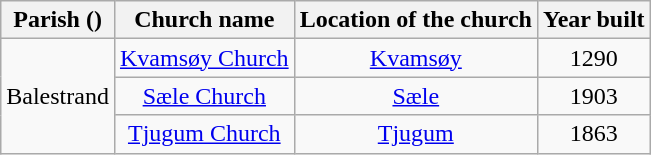<table class="wikitable" style="text-align:center">
<tr>
<th>Parish ()</th>
<th>Church name</th>
<th>Location of the church</th>
<th>Year built</th>
</tr>
<tr>
<td rowspan="3">Balestrand</td>
<td><a href='#'>Kvamsøy Church</a></td>
<td><a href='#'>Kvamsøy</a></td>
<td>1290</td>
</tr>
<tr>
<td><a href='#'>Sæle Church</a></td>
<td><a href='#'>Sæle</a></td>
<td>1903</td>
</tr>
<tr>
<td><a href='#'>Tjugum Church</a></td>
<td><a href='#'>Tjugum</a></td>
<td>1863</td>
</tr>
</table>
